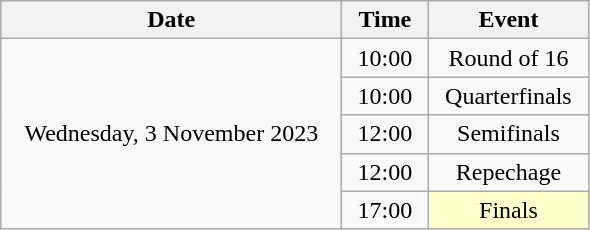<table class = "wikitable" style="text-align:center;">
<tr>
<th width=220>Date</th>
<th width=50>Time</th>
<th width=100>Event</th>
</tr>
<tr>
<td rowspan=5>Wednesday, 3 November 2023</td>
<td>10:00</td>
<td>Round of 16</td>
</tr>
<tr>
<td>10:00</td>
<td>Quarterfinals</td>
</tr>
<tr>
<td>12:00</td>
<td>Semifinals</td>
</tr>
<tr>
<td>12:00</td>
<td>Repechage</td>
</tr>
<tr>
<td>17:00</td>
<td bgcolor=ffffcc>Finals</td>
</tr>
</table>
